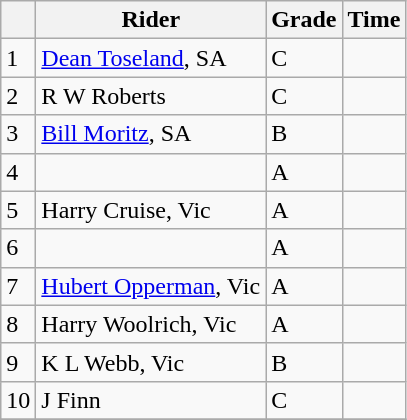<table class="wikitable">
<tr>
<th></th>
<th scope=col>Rider</th>
<th scope=col>Grade</th>
<th scope=col>Time</th>
</tr>
<tr>
<td>1</td>
<td><a href='#'>Dean Toseland</a>, SA</td>
<td>C</td>
<td style="text-align: right;"></td>
</tr>
<tr>
<td>2</td>
<td>R W Roberts</td>
<td>C</td>
<td style="text-align: right;"></td>
</tr>
<tr>
<td>3</td>
<td><a href='#'>Bill Moritz</a>, SA</td>
<td>B</td>
<td style="text-align: right;"></td>
</tr>
<tr>
<td>4</td>
<td></td>
<td>A</td>
<td style="text-align: right;"></td>
</tr>
<tr>
<td>5</td>
<td>Harry Cruise, Vic</td>
<td>A</td>
<td style="text-align: right;"></td>
</tr>
<tr>
<td>6</td>
<td></td>
<td>A</td>
<td style="text-align: right;"></td>
</tr>
<tr>
<td>7</td>
<td><a href='#'>Hubert Opperman</a>, Vic</td>
<td>A</td>
<td style="text-align: right;"></td>
</tr>
<tr>
<td>8</td>
<td>Harry Woolrich, Vic</td>
<td>A</td>
<td style="text-align: right;"></td>
</tr>
<tr>
<td>9</td>
<td>K L Webb, Vic</td>
<td>B</td>
<td style="text-align: right;"></td>
</tr>
<tr>
<td>10</td>
<td>J Finn</td>
<td>C</td>
<td style="text-align: right;"></td>
</tr>
<tr>
</tr>
</table>
